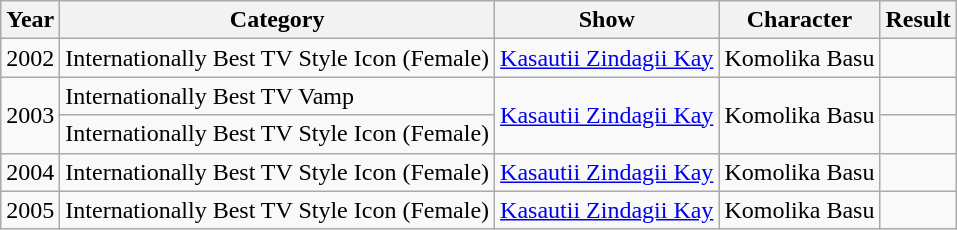<table class="wikitable sortable">
<tr>
<th>Year</th>
<th>Category</th>
<th>Show</th>
<th>Character</th>
<th>Result</th>
</tr>
<tr>
<td>2002</td>
<td>Internationally Best TV Style Icon (Female)</td>
<td><a href='#'>Kasautii Zindagii Kay</a></td>
<td>Komolika Basu</td>
<td></td>
</tr>
<tr>
<td rowspan="2">2003</td>
<td>Internationally Best TV Vamp</td>
<td rowspan="2"><a href='#'>Kasautii Zindagii Kay</a></td>
<td rowspan="2">Komolika Basu</td>
<td></td>
</tr>
<tr>
<td>Internationally Best TV Style Icon (Female)</td>
<td></td>
</tr>
<tr>
<td>2004</td>
<td>Internationally Best TV Style Icon (Female)</td>
<td><a href='#'>Kasautii Zindagii Kay</a></td>
<td>Komolika Basu</td>
<td></td>
</tr>
<tr>
<td>2005</td>
<td>Internationally Best TV Style Icon (Female)</td>
<td><a href='#'>Kasautii Zindagii Kay</a></td>
<td>Komolika Basu</td>
<td></td>
</tr>
</table>
